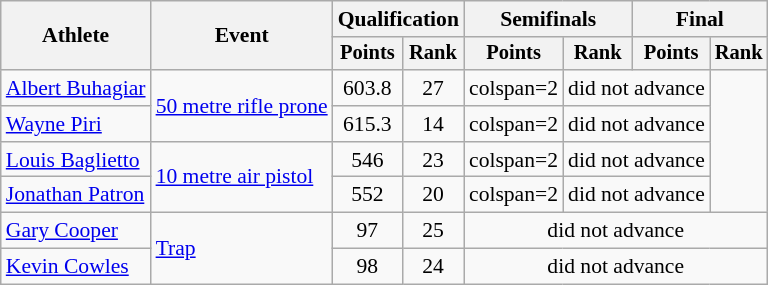<table class="wikitable" style="font-size:90%">
<tr>
<th rowspan=2>Athlete</th>
<th rowspan=2>Event</th>
<th colspan=2>Qualification</th>
<th colspan=2>Semifinals</th>
<th colspan=2>Final</th>
</tr>
<tr style="font-size:95%">
<th>Points</th>
<th>Rank</th>
<th>Points</th>
<th>Rank</th>
<th>Points</th>
<th>Rank</th>
</tr>
<tr align=center>
<td align=left><a href='#'>Albert Buhagiar</a></td>
<td align=left rowspan="2"><a href='#'>50 metre rifle prone</a></td>
<td>603.8</td>
<td>27</td>
<td>colspan=2 </td>
<td colspan=2>did not advance</td>
</tr>
<tr align=center>
<td align=left><a href='#'>Wayne Piri</a></td>
<td>615.3</td>
<td>14</td>
<td>colspan=2 </td>
<td colspan=2>did not advance</td>
</tr>
<tr align=center>
<td align=left><a href='#'>Louis Baglietto</a></td>
<td align=left rowspan="2"><a href='#'>10 metre air pistol</a></td>
<td>546</td>
<td>23</td>
<td>colspan=2 </td>
<td colspan=2>did not advance</td>
</tr>
<tr align=center>
<td align=left><a href='#'>Jonathan Patron</a></td>
<td>552</td>
<td>20</td>
<td>colspan=2 </td>
<td colspan=2>did not advance</td>
</tr>
<tr align=center>
<td align=left><a href='#'>Gary Cooper</a></td>
<td align=left rowspan="2"><a href='#'>Trap</a></td>
<td>97</td>
<td>25</td>
<td colspan=4>did not advance</td>
</tr>
<tr align=center>
<td align=left><a href='#'>Kevin Cowles</a></td>
<td>98</td>
<td>24</td>
<td colspan=4>did not advance</td>
</tr>
</table>
